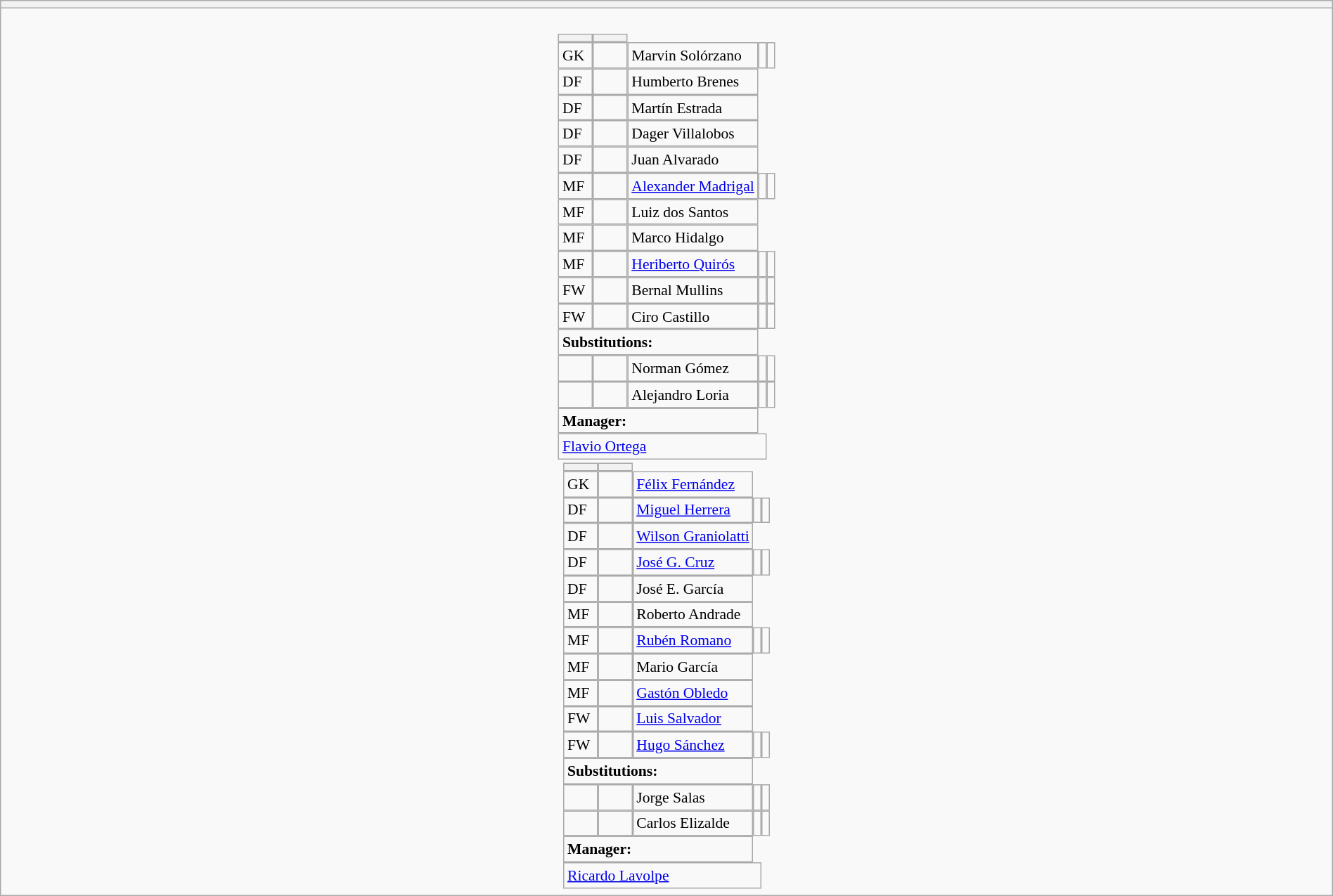<table style="width:100%" class="wikitable collapsible collapsed">
<tr>
<th></th>
</tr>
<tr>
<td><br>






<table style="font-size:90%; margin:0.2em auto;" cellspacing="0" cellpadding="0">
<tr>
<th width="25"></th>
<th width="25"></th>
</tr>
<tr>
<td>GK</td>
<td></td>
<td> Marvin Solórzano</td>
<td></td>
<td></td>
</tr>
<tr>
<td>DF</td>
<td></td>
<td> Humberto Brenes</td>
</tr>
<tr>
<td>DF</td>
<td></td>
<td> Martín Estrada</td>
</tr>
<tr>
<td>DF</td>
<td></td>
<td> Dager Villalobos</td>
</tr>
<tr>
<td>DF</td>
<td></td>
<td> Juan Alvarado</td>
</tr>
<tr>
<td>MF</td>
<td></td>
<td> <a href='#'>Alexander Madrigal</a></td>
<td></td>
<td></td>
</tr>
<tr>
<td>MF</td>
<td></td>
<td> Luiz dos Santos</td>
</tr>
<tr>
<td>MF</td>
<td></td>
<td> Marco Hidalgo</td>
</tr>
<tr>
<td>MF</td>
<td></td>
<td> <a href='#'>Heriberto Quirós</a></td>
<td></td>
<td></td>
</tr>
<tr>
<td>FW</td>
<td></td>
<td> Bernal Mullins</td>
<td></td>
<td> </td>
</tr>
<tr>
<td>FW</td>
<td></td>
<td> Ciro Castillo</td>
<td></td>
<td></td>
</tr>
<tr>
<td colspan=3><strong>Substitutions:</strong></td>
</tr>
<tr>
<td></td>
<td></td>
<td> Norman Gómez</td>
<td></td>
<td></td>
</tr>
<tr>
<td></td>
<td></td>
<td> Alejandro Loria</td>
<td></td>
<td></td>
</tr>
<tr>
<td colspan=3><strong>Manager:</strong></td>
</tr>
<tr>
<td colspan=4> <a href='#'>Flavio Ortega</a></td>
</tr>
</table>
<table cellspacing="0" cellpadding="0" style="font-size:90%; margin:0.2em auto;">
<tr>
<th width="25"></th>
<th width="25"></th>
</tr>
<tr>
<td>GK</td>
<td></td>
<td> <a href='#'>Félix Fernández</a></td>
</tr>
<tr>
<td>DF</td>
<td></td>
<td> <a href='#'>Miguel Herrera</a></td>
<td></td>
<td></td>
</tr>
<tr>
<td>DF</td>
<td></td>
<td> <a href='#'>Wilson Graniolatti</a></td>
</tr>
<tr>
<td>DF</td>
<td></td>
<td> <a href='#'>José G. Cruz</a></td>
<td></td>
<td></td>
</tr>
<tr>
<td>DF</td>
<td></td>
<td> José E. García</td>
</tr>
<tr>
<td>MF</td>
<td></td>
<td> Roberto Andrade</td>
</tr>
<tr>
<td>MF</td>
<td></td>
<td> <a href='#'>Rubén Romano</a></td>
<td></td>
<td></td>
</tr>
<tr>
<td>MF</td>
<td></td>
<td> Mario García</td>
</tr>
<tr>
<td>MF</td>
<td></td>
<td> <a href='#'>Gastón Obledo</a></td>
</tr>
<tr>
<td>FW</td>
<td></td>
<td> <a href='#'>Luis Salvador</a></td>
</tr>
<tr>
<td>FW</td>
<td></td>
<td> <a href='#'>Hugo Sánchez</a></td>
<td></td>
<td> </td>
</tr>
<tr>
<td colspan=3><strong>Substitutions:</strong></td>
</tr>
<tr>
<td></td>
<td></td>
<td> Jorge Salas</td>
<td></td>
<td></td>
</tr>
<tr>
<td></td>
<td></td>
<td> Carlos Elizalde</td>
<td></td>
<td></td>
</tr>
<tr>
<td colspan=3><strong>Manager:</strong></td>
</tr>
<tr>
<td colspan=4> <a href='#'>Ricardo Lavolpe</a></td>
</tr>
</table>
</td>
</tr>
</table>
